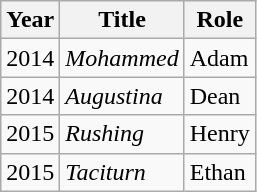<table class="wikitable">
<tr>
<th>Year</th>
<th>Title</th>
<th>Role</th>
</tr>
<tr>
<td>2014</td>
<td><em>Mohammed</em></td>
<td>Adam</td>
</tr>
<tr>
<td>2014</td>
<td><em>Augustina</em></td>
<td>Dean</td>
</tr>
<tr>
<td>2015</td>
<td><em>Rushing</em></td>
<td>Henry</td>
</tr>
<tr>
<td>2015</td>
<td><em>Taciturn</em></td>
<td>Ethan</td>
</tr>
</table>
